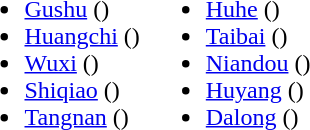<table>
<tr>
<td valign="top"><br><ul><li><a href='#'>Gushu</a> ()</li><li><a href='#'>Huangchi</a> ()</li><li><a href='#'>Wuxi</a> ()</li><li><a href='#'>Shiqiao</a> ()</li><li><a href='#'>Tangnan</a> ()</li></ul></td>
<td valign="top"><br><ul><li><a href='#'>Huhe</a> ()</li><li><a href='#'>Taibai</a> ()</li><li><a href='#'>Niandou</a> ()</li><li><a href='#'>Huyang</a> ()</li><li><a href='#'>Dalong</a> ()</li></ul></td>
</tr>
</table>
